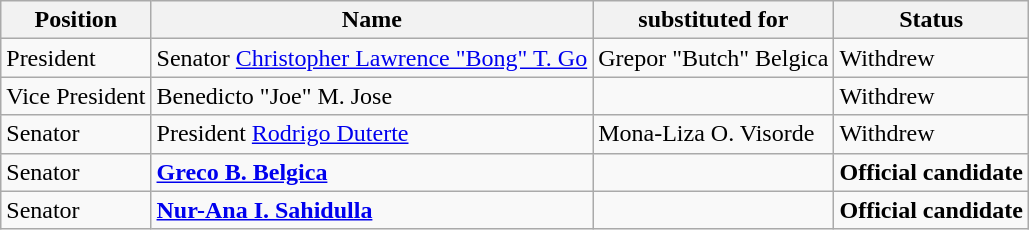<table class="wikitable">
<tr>
<th>Position</th>
<th>Name</th>
<th>substituted for</th>
<th>Status</th>
</tr>
<tr>
<td>President</td>
<td>Senator <a href='#'>Christopher Lawrence "Bong" T. Go</a></td>
<td>Grepor "Butch" Belgica</td>
<td>Withdrew</td>
</tr>
<tr>
<td>Vice President</td>
<td>Benedicto "Joe" M. Jose</td>
<td></td>
<td>Withdrew</td>
</tr>
<tr>
<td>Senator</td>
<td>President <a href='#'>Rodrigo Duterte</a></td>
<td>Mona-Liza O. Visorde</td>
<td>Withdrew</td>
</tr>
<tr>
<td>Senator</td>
<td><strong><a href='#'>Greco B. Belgica</a></strong></td>
<td></td>
<td><strong>Official candidate</strong></td>
</tr>
<tr>
<td>Senator</td>
<td><strong><a href='#'>Nur-Ana I. Sahidulla</a></strong></td>
<td></td>
<td><strong>Official candidate</strong></td>
</tr>
</table>
